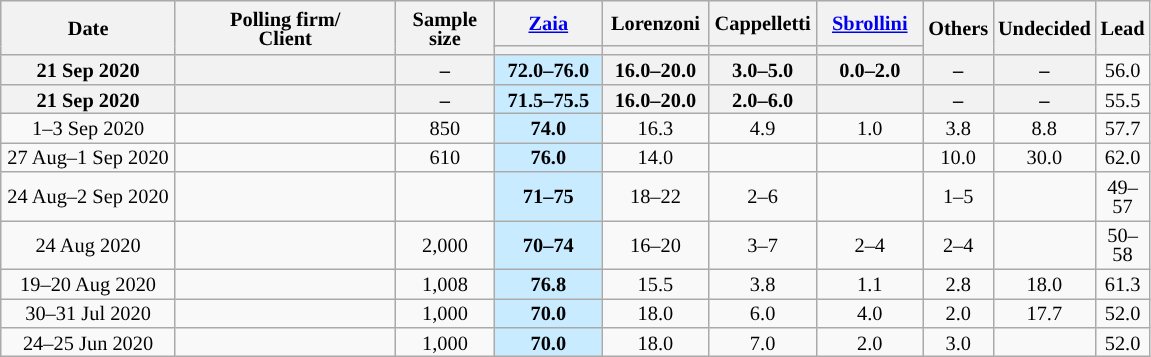<table class="wikitable collapsible collapsed" style="text-align:center;font-size:85%;line-height:13px">
<tr style="height:30px; background-color:#E9E9E9">
<th style="width:110px;" rowspan="2">Date</th>
<th style="width:140px;" rowspan="2">Polling firm/<br>Client</th>
<th style="width:60px;" rowspan="2">Sample size</th>
<th style="width:65px;"><a href='#'>Zaia</a></th>
<th style="width:65px;">Lorenzoni</th>
<th style="width:65px;">Cappelletti</th>
<th style="width:65px;"><a href='#'>Sbrollini</a></th>
<th style="width:35px;" rowspan="2">Others</th>
<th style="width:35px;" rowspan="2">Undecided</th>
<th style="width:25px;" rowspan="2">Lead</th>
</tr>
<tr>
<th style="background:"></th>
<th style="background:"></th>
<th style="background:"></th>
<th style="background:"></th>
</tr>
<tr>
<th>21 Sep 2020</th>
<th></th>
<th>–</th>
<th style="background:#C8EBFF"><strong>72.0–76.0</strong></th>
<th>16.0–20.0</th>
<th>3.0–5.0</th>
<th>0.0–2.0</th>
<th>–</th>
<th>–</th>
<td style="background:">56.0</td>
</tr>
<tr>
<th>21 Sep 2020</th>
<th></th>
<th>–</th>
<th style="background:#C8EBFF"><strong>71.5–75.5</strong></th>
<th>16.0–20.0</th>
<th>2.0–6.0</th>
<th></th>
<th>–</th>
<th>–</th>
<td style="background:">55.5</td>
</tr>
<tr>
<td>1–3 Sep 2020</td>
<td></td>
<td>850</td>
<td style="background:#C8EBFF"><strong>74.0</strong></td>
<td>16.3</td>
<td>4.9</td>
<td>1.0</td>
<td>3.8</td>
<td>8.8</td>
<td style="background:">57.7</td>
</tr>
<tr>
<td>27 Aug–1 Sep 2020</td>
<td></td>
<td>610</td>
<td style="background:#C8EBFF"><strong>76.0</strong></td>
<td>14.0</td>
<td></td>
<td></td>
<td>10.0</td>
<td>30.0</td>
<td style="background:">62.0</td>
</tr>
<tr>
<td>24 Aug–2 Sep 2020</td>
<td></td>
<td></td>
<td style="background:#C8EBFF"><strong>71–75</strong></td>
<td>18–22</td>
<td>2–6</td>
<td></td>
<td>1–5</td>
<td></td>
<td style="background:">49–57</td>
</tr>
<tr>
<td>24 Aug 2020</td>
<td></td>
<td>2,000</td>
<td style="background:#C8EBFF"><strong>70–74</strong></td>
<td>16–20</td>
<td>3–7</td>
<td>2–4</td>
<td>2–4</td>
<td></td>
<td style="background:">50–58</td>
</tr>
<tr>
<td>19–20 Aug 2020</td>
<td></td>
<td>1,008</td>
<td style="background:#C8EBFF"><strong>76.8</strong></td>
<td>15.5</td>
<td>3.8</td>
<td>1.1</td>
<td>2.8</td>
<td>18.0</td>
<td style="background:">61.3</td>
</tr>
<tr>
<td>30–31 Jul 2020</td>
<td></td>
<td>1,000</td>
<td style="background:#C8EBFF"><strong>70.0</strong></td>
<td>18.0</td>
<td>6.0</td>
<td>4.0</td>
<td>2.0</td>
<td>17.7</td>
<td style="background:">52.0</td>
</tr>
<tr>
<td>24–25 Jun 2020</td>
<td></td>
<td>1,000</td>
<td style="background:#C8EBFF"><strong>70.0</strong></td>
<td>18.0</td>
<td>7.0</td>
<td>2.0</td>
<td>3.0</td>
<td></td>
<td style="background:">52.0</td>
</tr>
</table>
